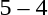<table style="text-align:center">
<tr>
<th width=200></th>
<th width=100></th>
<th width=200></th>
</tr>
<tr>
<td align=right><strong></strong></td>
<td>5 – 4</td>
<td align=left></td>
</tr>
</table>
